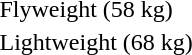<table>
<tr>
<td rowspan=2>Flyweight (58 kg)<br></td>
<td rowspan=2></td>
<td rowspan=2></td>
<td></td>
</tr>
<tr>
<td></td>
</tr>
<tr>
<td rowspan=2>Lightweight (68 kg)<br></td>
<td rowspan=2></td>
<td rowspan=2></td>
<td></td>
</tr>
<tr>
<td></td>
</tr>
<tr>
<td rowspan=2><br></td>
<td rowspan=2></td>
<td rowspan=2></td>
<td></td>
</tr>
<tr>
<td></td>
</tr>
<tr>
<td rowspan=2><br></td>
<td rowspan=2></td>
<td rowspan=2></td>
<td></td>
</tr>
<tr>
<td></td>
</tr>
</table>
